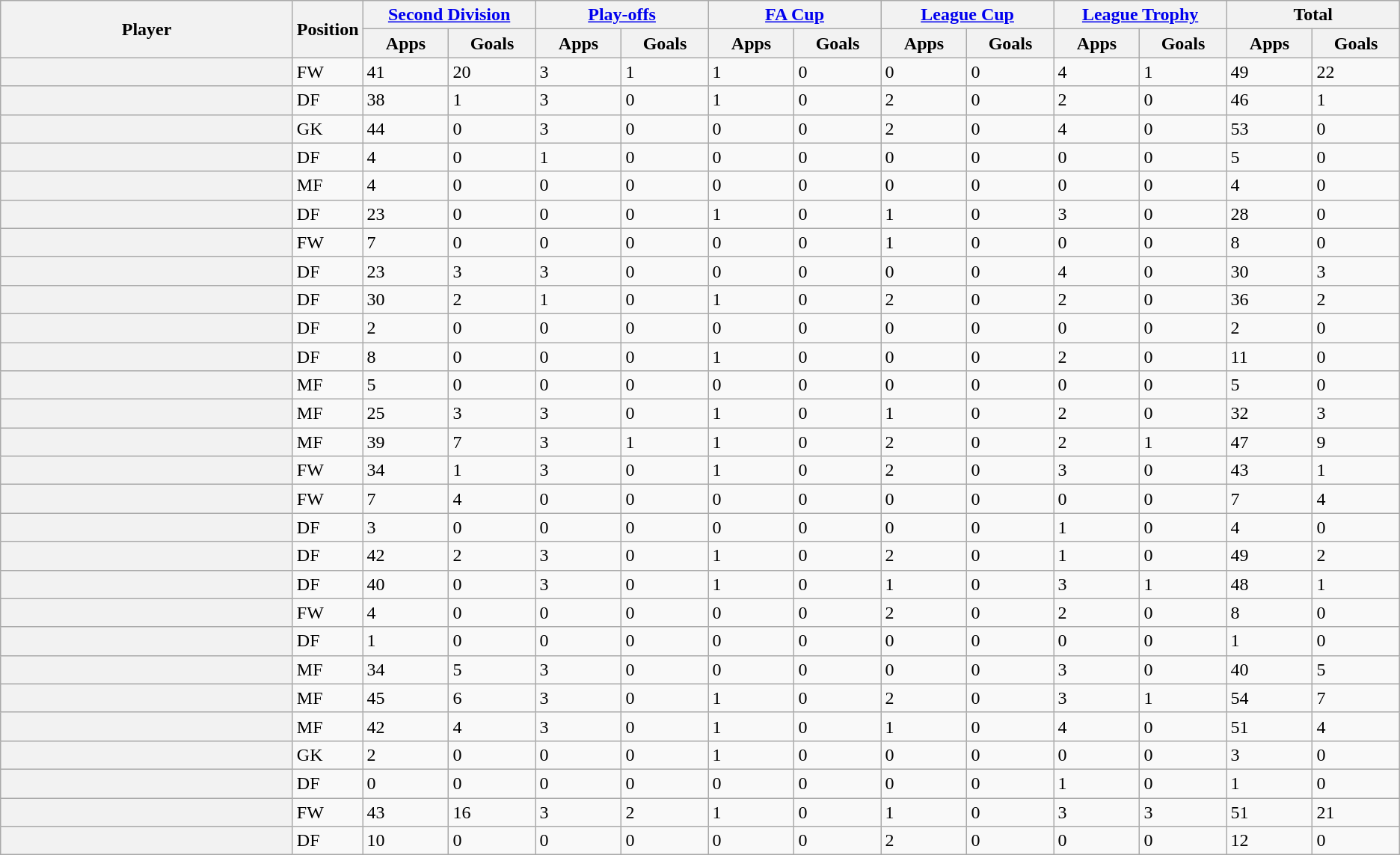<table class="wikitable plainrowheaders sortable">
<tr>
<th rowspan=2 style="width:20em"scope=col>Player</th>
<th rowspan=2>Position</th>
<th colspan=2 style="width:10em"scope=col><a href='#'>Second Division</a></th>
<th colspan=2 style="width:10em"scope=col><a href='#'>Play-offs</a></th>
<th colspan=2 style="width:10em"scope=col><a href='#'>FA Cup</a></th>
<th colspan=2 style="width:10em"scope=col><a href='#'>League Cup</a></th>
<th colspan=2 style="width:10em"scope=col><a href='#'>League Trophy</a></th>
<th colspan=2 style="width:10em"scope=col>Total</th>
</tr>
<tr>
<th style="width:5em">Apps</th>
<th style="width:5em">Goals</th>
<th style="width:5em">Apps</th>
<th style="width:5em">Goals</th>
<th style="width:5em">Apps</th>
<th style="width:5em">Goals</th>
<th style="width:5em">Apps</th>
<th style="width:5em">Goals</th>
<th style="width:5em">Apps</th>
<th style="width:5em">Goals</th>
<th style="width:5em">Apps</th>
<th style="width:5em">Goals</th>
</tr>
<tr>
<th scope=row></th>
<td>FW</td>
<td>41</td>
<td>20</td>
<td>3</td>
<td>1</td>
<td>1</td>
<td>0</td>
<td>0</td>
<td>0</td>
<td>4</td>
<td>1</td>
<td>49</td>
<td>22</td>
</tr>
<tr>
<th scope=row></th>
<td>DF</td>
<td>38</td>
<td>1</td>
<td>3</td>
<td>0</td>
<td>1</td>
<td>0</td>
<td>2</td>
<td>0</td>
<td>2</td>
<td>0</td>
<td>46</td>
<td>1</td>
</tr>
<tr>
<th scope=row></th>
<td>GK</td>
<td>44</td>
<td>0</td>
<td>3</td>
<td>0</td>
<td>0</td>
<td>0</td>
<td>2</td>
<td>0</td>
<td>4</td>
<td>0</td>
<td>53</td>
<td>0</td>
</tr>
<tr>
<th scope=row></th>
<td>DF</td>
<td>4</td>
<td>0</td>
<td>1</td>
<td>0</td>
<td>0</td>
<td>0</td>
<td>0</td>
<td>0</td>
<td>0</td>
<td>0</td>
<td>5</td>
<td>0</td>
</tr>
<tr>
<th scope=row></th>
<td>MF</td>
<td>4</td>
<td>0</td>
<td>0</td>
<td>0</td>
<td>0</td>
<td>0</td>
<td>0</td>
<td>0</td>
<td>0</td>
<td>0</td>
<td>4</td>
<td>0</td>
</tr>
<tr>
<th scope=row></th>
<td>DF</td>
<td>23</td>
<td>0</td>
<td>0</td>
<td>0</td>
<td>1</td>
<td>0</td>
<td>1</td>
<td>0</td>
<td>3</td>
<td>0</td>
<td>28</td>
<td>0</td>
</tr>
<tr>
<th scope=row></th>
<td>FW</td>
<td>7</td>
<td>0</td>
<td>0</td>
<td>0</td>
<td>0</td>
<td>0</td>
<td>1</td>
<td>0</td>
<td>0</td>
<td>0</td>
<td>8</td>
<td>0</td>
</tr>
<tr>
<th scope=row></th>
<td>DF</td>
<td>23</td>
<td>3</td>
<td>3</td>
<td>0</td>
<td>0</td>
<td>0</td>
<td>0</td>
<td>0</td>
<td>4</td>
<td>0</td>
<td>30</td>
<td>3</td>
</tr>
<tr>
<th scope=row></th>
<td>DF</td>
<td>30</td>
<td>2</td>
<td>1</td>
<td>0</td>
<td>1</td>
<td>0</td>
<td>2</td>
<td>0</td>
<td>2</td>
<td>0</td>
<td>36</td>
<td>2</td>
</tr>
<tr>
<th scope=row></th>
<td>DF</td>
<td>2</td>
<td>0</td>
<td>0</td>
<td>0</td>
<td>0</td>
<td>0</td>
<td>0</td>
<td>0</td>
<td>0</td>
<td>0</td>
<td>2</td>
<td>0</td>
</tr>
<tr>
<th scope=row></th>
<td>DF</td>
<td>8</td>
<td>0</td>
<td>0</td>
<td>0</td>
<td>1</td>
<td>0</td>
<td>0</td>
<td>0</td>
<td>2</td>
<td>0</td>
<td>11</td>
<td>0</td>
</tr>
<tr>
<th scope=row></th>
<td>MF</td>
<td>5</td>
<td>0</td>
<td>0</td>
<td>0</td>
<td>0</td>
<td>0</td>
<td>0</td>
<td>0</td>
<td>0</td>
<td>0</td>
<td>5</td>
<td>0</td>
</tr>
<tr>
<th scope=row></th>
<td>MF</td>
<td>25</td>
<td>3</td>
<td>3</td>
<td>0</td>
<td>1</td>
<td>0</td>
<td>1</td>
<td>0</td>
<td>2</td>
<td>0</td>
<td>32</td>
<td>3</td>
</tr>
<tr>
<th scope=row></th>
<td>MF</td>
<td>39</td>
<td>7</td>
<td>3</td>
<td>1</td>
<td>1</td>
<td>0</td>
<td>2</td>
<td>0</td>
<td>2</td>
<td>1</td>
<td>47</td>
<td>9</td>
</tr>
<tr>
<th scope=row></th>
<td>FW</td>
<td>34</td>
<td>1</td>
<td>3</td>
<td>0</td>
<td>1</td>
<td>0</td>
<td>2</td>
<td>0</td>
<td>3</td>
<td>0</td>
<td>43</td>
<td>1</td>
</tr>
<tr>
<th scope=row></th>
<td>FW</td>
<td>7</td>
<td>4</td>
<td>0</td>
<td>0</td>
<td>0</td>
<td>0</td>
<td>0</td>
<td>0</td>
<td>0</td>
<td>0</td>
<td>7</td>
<td>4</td>
</tr>
<tr>
<th scope=row></th>
<td>DF</td>
<td>3</td>
<td>0</td>
<td>0</td>
<td>0</td>
<td>0</td>
<td>0</td>
<td>0</td>
<td>0</td>
<td>1</td>
<td>0</td>
<td>4</td>
<td>0</td>
</tr>
<tr>
<th scope=row></th>
<td>DF</td>
<td>42</td>
<td>2</td>
<td>3</td>
<td>0</td>
<td>1</td>
<td>0</td>
<td>2</td>
<td>0</td>
<td>1</td>
<td>0</td>
<td>49</td>
<td>2</td>
</tr>
<tr>
<th scope=row></th>
<td>DF</td>
<td>40</td>
<td>0</td>
<td>3</td>
<td>0</td>
<td>1</td>
<td>0</td>
<td>1</td>
<td>0</td>
<td>3</td>
<td>1</td>
<td>48</td>
<td>1</td>
</tr>
<tr>
<th scope=row></th>
<td>FW</td>
<td>4</td>
<td>0</td>
<td>0</td>
<td>0</td>
<td>0</td>
<td>0</td>
<td>2</td>
<td>0</td>
<td>2</td>
<td>0</td>
<td>8</td>
<td>0</td>
</tr>
<tr>
<th scope=row></th>
<td>DF</td>
<td>1</td>
<td>0</td>
<td>0</td>
<td>0</td>
<td>0</td>
<td>0</td>
<td>0</td>
<td>0</td>
<td>0</td>
<td>0</td>
<td>1</td>
<td>0</td>
</tr>
<tr>
<th scope=row></th>
<td>MF</td>
<td>34</td>
<td>5</td>
<td>3</td>
<td>0</td>
<td>0</td>
<td>0</td>
<td>0</td>
<td>0</td>
<td>3</td>
<td>0</td>
<td>40</td>
<td>5</td>
</tr>
<tr>
<th scope=row></th>
<td>MF</td>
<td>45</td>
<td>6</td>
<td>3</td>
<td>0</td>
<td>1</td>
<td>0</td>
<td>2</td>
<td>0</td>
<td>3</td>
<td>1</td>
<td>54</td>
<td>7</td>
</tr>
<tr>
<th scope=row></th>
<td>MF</td>
<td>42</td>
<td>4</td>
<td>3</td>
<td>0</td>
<td>1</td>
<td>0</td>
<td>1</td>
<td>0</td>
<td>4</td>
<td>0</td>
<td>51</td>
<td>4</td>
</tr>
<tr>
<th scope=row></th>
<td>GK</td>
<td>2</td>
<td>0</td>
<td>0</td>
<td>0</td>
<td>1</td>
<td>0</td>
<td>0</td>
<td>0</td>
<td>0</td>
<td>0</td>
<td>3</td>
<td>0</td>
</tr>
<tr>
<th scope=row></th>
<td>DF</td>
<td>0</td>
<td>0</td>
<td>0</td>
<td>0</td>
<td>0</td>
<td>0</td>
<td>0</td>
<td>0</td>
<td>1</td>
<td>0</td>
<td>1</td>
<td>0</td>
</tr>
<tr>
<th scope=row></th>
<td>FW</td>
<td>43</td>
<td>16</td>
<td>3</td>
<td>2</td>
<td>1</td>
<td>0</td>
<td>1</td>
<td>0</td>
<td>3</td>
<td>3</td>
<td>51</td>
<td>21</td>
</tr>
<tr>
<th scope=row></th>
<td>DF</td>
<td>10</td>
<td>0</td>
<td>0</td>
<td>0</td>
<td>0</td>
<td>0</td>
<td>2</td>
<td>0</td>
<td>0</td>
<td>0</td>
<td>12</td>
<td>0</td>
</tr>
</table>
